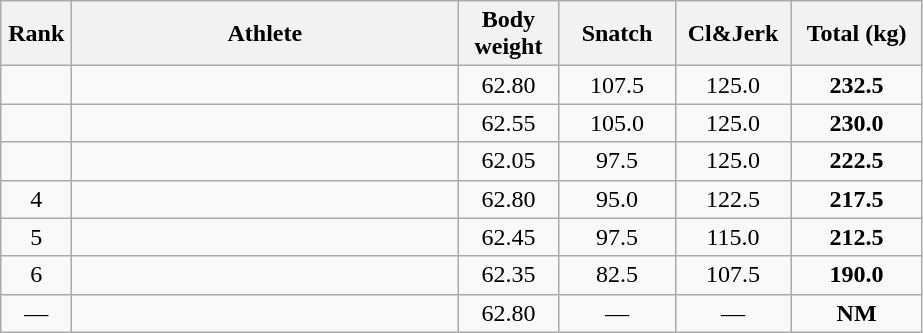<table class = "wikitable" style="text-align:center;">
<tr>
<th width=40>Rank</th>
<th width=250>Athlete</th>
<th width=60>Body weight</th>
<th width=70>Snatch</th>
<th width=70>Cl&Jerk</th>
<th width=80>Total (kg)</th>
</tr>
<tr>
<td></td>
<td align=left></td>
<td>62.80</td>
<td>107.5</td>
<td>125.0</td>
<td><strong>232.5</strong></td>
</tr>
<tr>
<td></td>
<td align=left></td>
<td>62.55</td>
<td>105.0</td>
<td>125.0</td>
<td><strong>230.0</strong></td>
</tr>
<tr>
<td></td>
<td align=left></td>
<td>62.05</td>
<td>97.5</td>
<td>125.0</td>
<td><strong>222.5</strong></td>
</tr>
<tr>
<td>4</td>
<td align=left></td>
<td>62.80</td>
<td>95.0</td>
<td>122.5</td>
<td><strong>217.5</strong></td>
</tr>
<tr>
<td>5</td>
<td align=left></td>
<td>62.45</td>
<td>97.5</td>
<td>115.0</td>
<td><strong>212.5</strong></td>
</tr>
<tr>
<td>6</td>
<td align=left></td>
<td>62.35</td>
<td>82.5</td>
<td>107.5</td>
<td><strong>190.0</strong></td>
</tr>
<tr>
<td>—</td>
<td align=left></td>
<td>62.80</td>
<td>—</td>
<td>—</td>
<td><strong>NM</strong></td>
</tr>
</table>
